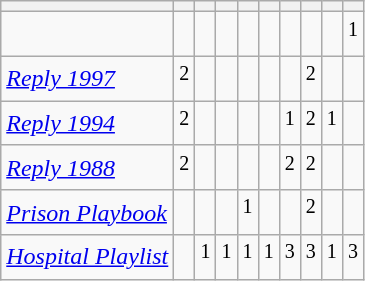<table class="wikitable sortable plainrowheaders">
<tr>
<th></th>
<th></th>
<th></th>
<th></th>
<th></th>
<th></th>
<th></th>
<th></th>
<th></th>
<th></th>
</tr>
<tr>
<td><em></em></td>
<td></td>
<td></td>
<td></td>
<td></td>
<td></td>
<td></td>
<td></td>
<td></td>
<td><sup>1</sup></td>
</tr>
<tr>
<td><em><a href='#'>Reply 1997</a></em></td>
<td><sup>2</sup></td>
<td></td>
<td></td>
<td></td>
<td></td>
<td></td>
<td><sup>2</sup></td>
<td></td>
<td></td>
</tr>
<tr>
<td><em><a href='#'>Reply 1994</a></em></td>
<td><sup>2</sup></td>
<td></td>
<td></td>
<td></td>
<td></td>
<td><sup>1</sup></td>
<td><sup>2</sup></td>
<td><sup>1</sup></td>
<td></td>
</tr>
<tr>
<td><em><a href='#'>Reply 1988</a></em></td>
<td><sup>2</sup></td>
<td></td>
<td></td>
<td></td>
<td></td>
<td><sup>2</sup></td>
<td><sup>2</sup></td>
<td></td>
<td></td>
</tr>
<tr>
<td><em><a href='#'>Prison Playbook</a></em></td>
<td></td>
<td></td>
<td></td>
<td><sup>1</sup></td>
<td></td>
<td></td>
<td><sup>2</sup></td>
<td></td>
<td></td>
</tr>
<tr>
<td><em><a href='#'>Hospital Playlist</a></em></td>
<td></td>
<td><sup>1</sup></td>
<td><sup>1</sup></td>
<td><sup>1</sup></td>
<td><sup>1</sup></td>
<td><sup>3</sup></td>
<td><sup>3</sup></td>
<td><sup>1</sup></td>
<td><sup>3</sup></td>
</tr>
</table>
